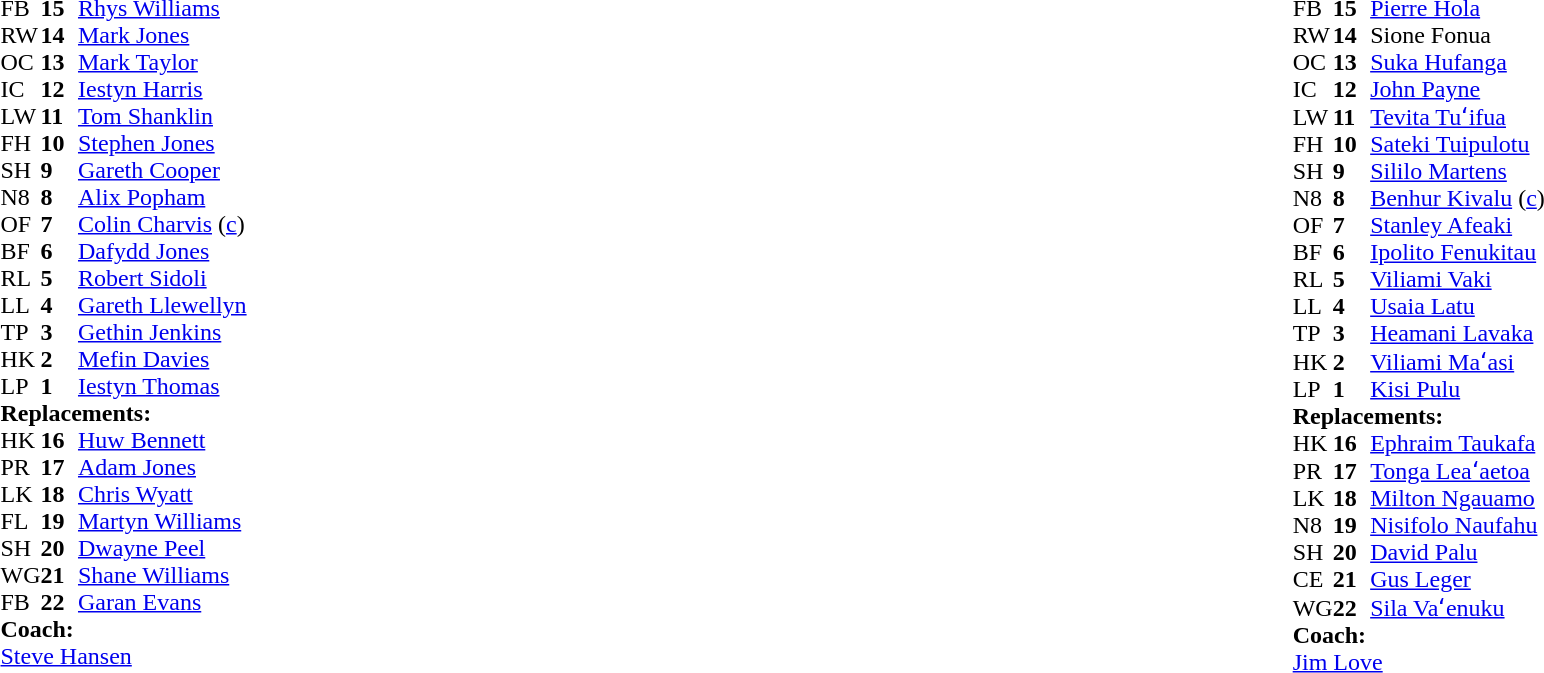<table style="width:100%">
<tr>
<td style="vertical-align:top;width:50%"><br><table cellspacing="0" cellpadding="0">
<tr>
<th width="25"></th>
<th width="25"></th>
</tr>
<tr>
<td>FB</td>
<td><strong>15</strong></td>
<td><a href='#'>Rhys Williams</a></td>
</tr>
<tr>
<td>RW</td>
<td><strong>14</strong></td>
<td><a href='#'>Mark Jones</a></td>
</tr>
<tr>
<td>OC</td>
<td><strong>13</strong></td>
<td><a href='#'>Mark Taylor</a></td>
</tr>
<tr>
<td>IC</td>
<td><strong>12</strong></td>
<td><a href='#'>Iestyn Harris</a></td>
</tr>
<tr>
<td>LW</td>
<td><strong>11</strong></td>
<td><a href='#'>Tom Shanklin</a></td>
</tr>
<tr>
<td>FH</td>
<td><strong>10</strong></td>
<td><a href='#'>Stephen Jones</a></td>
</tr>
<tr>
<td>SH</td>
<td><strong>9</strong></td>
<td><a href='#'>Gareth Cooper</a></td>
</tr>
<tr>
<td>N8</td>
<td><strong>8</strong></td>
<td><a href='#'>Alix Popham</a></td>
</tr>
<tr>
<td>OF</td>
<td><strong>7</strong></td>
<td><a href='#'>Colin Charvis</a> (<a href='#'>c</a>)</td>
</tr>
<tr>
<td>BF</td>
<td><strong>6</strong></td>
<td><a href='#'>Dafydd Jones</a></td>
</tr>
<tr>
<td>RL</td>
<td><strong>5</strong></td>
<td><a href='#'>Robert Sidoli</a></td>
</tr>
<tr>
<td>LL</td>
<td><strong>4</strong></td>
<td><a href='#'>Gareth Llewellyn</a></td>
</tr>
<tr>
<td>TP</td>
<td><strong>3</strong></td>
<td><a href='#'>Gethin Jenkins</a></td>
</tr>
<tr>
<td>HK</td>
<td><strong>2</strong></td>
<td><a href='#'>Mefin Davies</a></td>
</tr>
<tr>
<td>LP</td>
<td><strong>1</strong></td>
<td><a href='#'>Iestyn Thomas</a></td>
</tr>
<tr>
<td colspan="3"><strong>Replacements:</strong></td>
</tr>
<tr>
<td>HK</td>
<td><strong>16</strong></td>
<td><a href='#'>Huw Bennett</a></td>
</tr>
<tr>
<td>PR</td>
<td><strong>17</strong></td>
<td><a href='#'>Adam Jones</a></td>
</tr>
<tr>
<td>LK</td>
<td><strong>18</strong></td>
<td><a href='#'>Chris Wyatt</a></td>
</tr>
<tr>
<td>FL</td>
<td><strong>19</strong></td>
<td><a href='#'>Martyn Williams</a></td>
</tr>
<tr>
<td>SH</td>
<td><strong>20</strong></td>
<td><a href='#'>Dwayne Peel</a></td>
</tr>
<tr>
<td>WG</td>
<td><strong>21</strong></td>
<td><a href='#'>Shane Williams</a></td>
</tr>
<tr>
<td>FB</td>
<td><strong>22</strong></td>
<td><a href='#'>Garan Evans</a></td>
</tr>
<tr>
<td colspan="3"><strong>Coach:</strong></td>
</tr>
<tr>
<td colspan="3"> <a href='#'>Steve Hansen</a></td>
</tr>
</table>
</td>
<td style="vertical-align:top"></td>
<td style="vertical-align:top;width:50%"><br><table cellspacing="0" cellpadding="0" style="margin:auto">
<tr>
<th width="25"></th>
<th width="25"></th>
</tr>
<tr>
<td>FB</td>
<td><strong>15</strong></td>
<td><a href='#'>Pierre Hola</a></td>
</tr>
<tr>
<td>RW</td>
<td><strong>14</strong></td>
<td>Sione Fonua</td>
</tr>
<tr>
<td>OC</td>
<td><strong>13</strong></td>
<td><a href='#'>Suka Hufanga</a></td>
</tr>
<tr>
<td>IC</td>
<td><strong>12</strong></td>
<td><a href='#'>John Payne</a></td>
</tr>
<tr>
<td>LW</td>
<td><strong>11</strong></td>
<td><a href='#'>Tevita Tuʻifua</a></td>
</tr>
<tr>
<td>FH</td>
<td><strong>10</strong></td>
<td><a href='#'>Sateki Tuipulotu</a></td>
</tr>
<tr>
<td>SH</td>
<td><strong>9</strong></td>
<td><a href='#'>Sililo Martens</a></td>
</tr>
<tr>
<td>N8</td>
<td><strong>8</strong></td>
<td><a href='#'>Benhur Kivalu</a> (<a href='#'>c</a>)</td>
</tr>
<tr>
<td>OF</td>
<td><strong>7</strong></td>
<td><a href='#'>Stanley Afeaki</a></td>
</tr>
<tr>
<td>BF</td>
<td><strong>6</strong></td>
<td><a href='#'>Ipolito Fenukitau</a></td>
</tr>
<tr>
<td>RL</td>
<td><strong>5</strong></td>
<td><a href='#'>Viliami Vaki</a></td>
</tr>
<tr>
<td>LL</td>
<td><strong>4</strong></td>
<td><a href='#'>Usaia Latu</a></td>
</tr>
<tr>
<td>TP</td>
<td><strong>3</strong></td>
<td><a href='#'>Heamani Lavaka</a></td>
</tr>
<tr>
<td>HK</td>
<td><strong>2</strong></td>
<td><a href='#'>Viliami Maʻasi</a></td>
</tr>
<tr>
<td>LP</td>
<td><strong>1</strong></td>
<td><a href='#'>Kisi Pulu</a></td>
</tr>
<tr>
<td colspan="3"><strong>Replacements:</strong></td>
</tr>
<tr>
<td>HK</td>
<td><strong>16</strong></td>
<td><a href='#'>Ephraim Taukafa</a></td>
</tr>
<tr>
<td>PR</td>
<td><strong>17</strong></td>
<td><a href='#'>Tonga Leaʻaetoa</a></td>
</tr>
<tr>
<td>LK</td>
<td><strong>18</strong></td>
<td><a href='#'>Milton Ngauamo</a></td>
</tr>
<tr>
<td>N8</td>
<td><strong>19</strong></td>
<td><a href='#'>Nisifolo Naufahu</a></td>
</tr>
<tr>
<td>SH</td>
<td><strong>20</strong></td>
<td><a href='#'>David Palu</a></td>
</tr>
<tr>
<td>CE</td>
<td><strong>21</strong></td>
<td><a href='#'>Gus Leger</a></td>
</tr>
<tr>
<td>WG</td>
<td><strong>22</strong></td>
<td><a href='#'>Sila Vaʻenuku</a></td>
</tr>
<tr>
<td colspan="3"><strong>Coach:</strong></td>
</tr>
<tr>
<td colspan="3"> <a href='#'>Jim Love</a></td>
</tr>
</table>
</td>
</tr>
</table>
